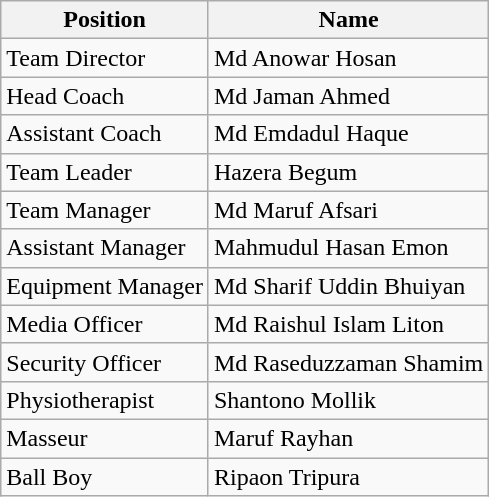<table class="wikitable">
<tr>
<th>Position</th>
<th>Name</th>
</tr>
<tr>
<td>Team Director</td>
<td> Md Anowar Hosan</td>
</tr>
<tr>
<td>Head Coach</td>
<td> Md Jaman Ahmed</td>
</tr>
<tr>
<td>Assistant Coach</td>
<td> Md Emdadul Haque</td>
</tr>
<tr>
<td>Team Leader</td>
<td> Hazera Begum</td>
</tr>
<tr>
<td>Team Manager</td>
<td> Md Maruf Afsari</td>
</tr>
<tr>
<td>Assistant Manager</td>
<td> Mahmudul Hasan Emon</td>
</tr>
<tr>
<td>Equipment Manager</td>
<td> Md Sharif Uddin Bhuiyan</td>
</tr>
<tr>
<td>Media Officer</td>
<td> Md Raishul Islam Liton</td>
</tr>
<tr>
<td>Security Officer</td>
<td> Md Raseduzzaman Shamim</td>
</tr>
<tr>
<td>Physiotherapist</td>
<td> Shantono Mollik</td>
</tr>
<tr>
<td>Masseur</td>
<td> Maruf Rayhan</td>
</tr>
<tr>
<td>Ball Boy</td>
<td> Ripaon Tripura</td>
</tr>
</table>
